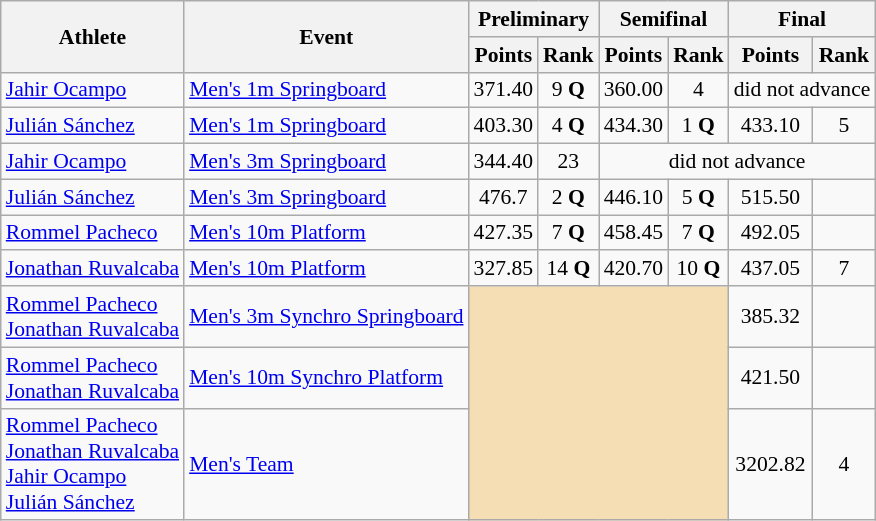<table class=wikitable style="font-size:90%">
<tr>
<th rowspan="2">Athlete</th>
<th rowspan="2">Event</th>
<th colspan="2">Preliminary</th>
<th colspan="2">Semifinal</th>
<th colspan="2">Final</th>
</tr>
<tr>
<th>Points</th>
<th>Rank</th>
<th>Points</th>
<th>Rank</th>
<th>Points</th>
<th>Rank</th>
</tr>
<tr>
<td><a href='#'>Jahir Ocampo</a></td>
<td><a href='#'>Men's 1m Springboard</a></td>
<td align=center>371.40</td>
<td align=center>9 <strong>Q</strong></td>
<td align=center>360.00</td>
<td align=center>4</td>
<td align=center colspan=2>did not advance</td>
</tr>
<tr>
<td><a href='#'>Julián Sánchez</a></td>
<td><a href='#'>Men's 1m Springboard</a></td>
<td align=center>403.30</td>
<td align=center>4 <strong>Q</strong></td>
<td align=center>434.30</td>
<td align=center>1 <strong>Q</strong></td>
<td align=center>433.10</td>
<td align=center>5</td>
</tr>
<tr>
<td><a href='#'>Jahir Ocampo</a></td>
<td><a href='#'>Men's 3m Springboard</a></td>
<td align=center>344.40</td>
<td align=center>23</td>
<td align=center colspan=4>did not advance</td>
</tr>
<tr>
<td><a href='#'>Julián Sánchez</a></td>
<td><a href='#'>Men's 3m Springboard</a></td>
<td align=center>476.7</td>
<td align=center>2 <strong>Q</strong></td>
<td align=center>446.10</td>
<td align=center>5 <strong>Q</strong></td>
<td align=center>515.50</td>
<td align=center></td>
</tr>
<tr>
<td><a href='#'>Rommel Pacheco</a></td>
<td><a href='#'>Men's 10m Platform</a></td>
<td align=center>427.35</td>
<td align=center>7 <strong>Q</strong></td>
<td align=center>458.45</td>
<td align=center>7 <strong>Q</strong></td>
<td align=center>492.05</td>
<td align=center></td>
</tr>
<tr>
<td><a href='#'>Jonathan Ruvalcaba</a></td>
<td><a href='#'>Men's 10m Platform</a></td>
<td align=center>327.85</td>
<td align=center>14 <strong>Q</strong></td>
<td align=center>420.70</td>
<td align=center>10 <strong>Q</strong></td>
<td align=center>437.05</td>
<td align=center>7</td>
</tr>
<tr>
<td><a href='#'>Rommel Pacheco</a><br><a href='#'>Jonathan Ruvalcaba</a></td>
<td><a href='#'>Men's 3m Synchro Springboard</a></td>
<td colspan= 4 rowspan=3 bgcolor="wheat"></td>
<td align=center>385.32</td>
<td align=center></td>
</tr>
<tr>
<td><a href='#'>Rommel Pacheco</a><br><a href='#'>Jonathan Ruvalcaba</a></td>
<td><a href='#'>Men's 10m Synchro Platform</a></td>
<td align=center>421.50</td>
<td align=center></td>
</tr>
<tr>
<td><a href='#'>Rommel Pacheco</a><br><a href='#'>Jonathan Ruvalcaba</a><br><a href='#'>Jahir Ocampo</a><br><a href='#'>Julián Sánchez</a></td>
<td><a href='#'>Men's Team</a></td>
<td align=center>3202.82</td>
<td align=center>4</td>
</tr>
</table>
